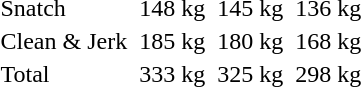<table>
<tr>
<td>Snatch</td>
<td></td>
<td>148 kg</td>
<td></td>
<td>145 kg</td>
<td></td>
<td>136 kg</td>
</tr>
<tr>
<td>Clean & Jerk</td>
<td></td>
<td>185 kg</td>
<td></td>
<td>180 kg</td>
<td></td>
<td>168 kg</td>
</tr>
<tr>
<td>Total</td>
<td></td>
<td>333 kg</td>
<td></td>
<td>325 kg</td>
<td></td>
<td>298 kg</td>
</tr>
</table>
